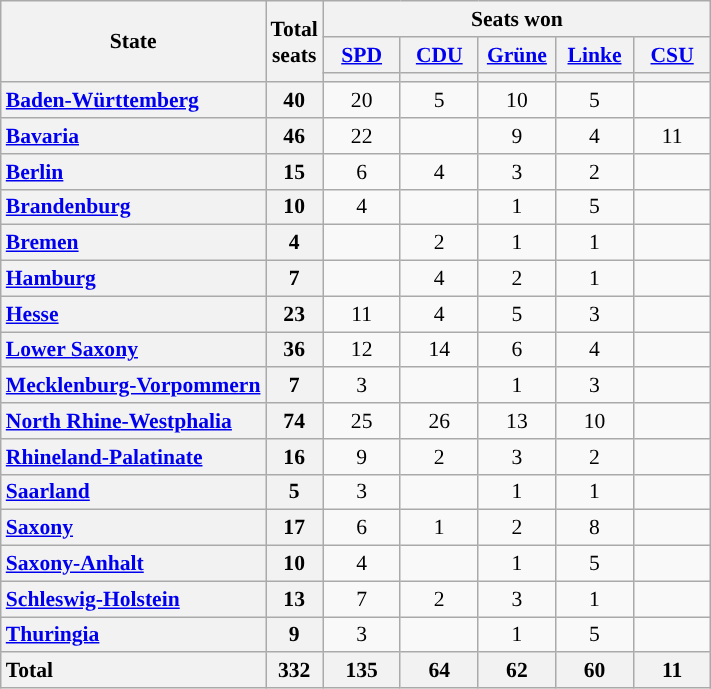<table class="wikitable" style="text-align:center; font-size: 0.9em;">
<tr>
<th rowspan="3">State</th>
<th rowspan="3">Total<br>seats</th>
<th colspan="5">Seats won</th>
</tr>
<tr>
<th class="unsortable" style="width:45px;"><a href='#'>SPD</a></th>
<th class="unsortable" style="width:45px;"><a href='#'>CDU</a></th>
<th class="unsortable" style="width:45px;"><a href='#'>Grüne</a></th>
<th class="unsortable" style="width:45px;"><a href='#'>Linke</a></th>
<th class="unsortable" style="width:45px;"><a href='#'>CSU</a></th>
</tr>
<tr>
<th style="background:"></th>
<th style="background:"></th>
<th style="background:"></th>
<th style="background:"></th>
<th style="background:"></th>
</tr>
<tr>
<th style="text-align: left;"><a href='#'>Baden-Württemberg</a></th>
<th>40</th>
<td>20</td>
<td>5</td>
<td>10</td>
<td>5</td>
<td></td>
</tr>
<tr>
<th style="text-align: left;"><a href='#'>Bavaria</a></th>
<th>46</th>
<td>22</td>
<td></td>
<td>9</td>
<td>4</td>
<td>11</td>
</tr>
<tr>
<th style="text-align: left;"><a href='#'>Berlin</a></th>
<th>15</th>
<td>6</td>
<td>4</td>
<td>3</td>
<td>2</td>
<td></td>
</tr>
<tr>
<th style="text-align: left;"><a href='#'>Brandenburg</a></th>
<th>10</th>
<td>4</td>
<td></td>
<td>1</td>
<td>5</td>
<td></td>
</tr>
<tr>
<th style="text-align: left;"><a href='#'>Bremen</a></th>
<th>4</th>
<td></td>
<td>2</td>
<td>1</td>
<td>1</td>
<td></td>
</tr>
<tr>
<th style="text-align: left;"><a href='#'>Hamburg</a></th>
<th>7</th>
<td></td>
<td>4</td>
<td>2</td>
<td>1</td>
<td></td>
</tr>
<tr>
<th style="text-align: left;"><a href='#'>Hesse</a></th>
<th>23</th>
<td>11</td>
<td>4</td>
<td>5</td>
<td>3</td>
<td></td>
</tr>
<tr>
<th style="text-align: left;"><a href='#'>Lower Saxony</a></th>
<th>36</th>
<td>12</td>
<td>14</td>
<td>6</td>
<td>4</td>
<td></td>
</tr>
<tr>
<th style="text-align: left;"><a href='#'>Mecklenburg-Vorpommern</a></th>
<th>7</th>
<td>3</td>
<td></td>
<td>1</td>
<td>3</td>
<td></td>
</tr>
<tr>
<th style="text-align: left;"><a href='#'>North Rhine-Westphalia</a></th>
<th>74</th>
<td>25</td>
<td>26</td>
<td>13</td>
<td>10</td>
<td></td>
</tr>
<tr class="sortbottom">
<th style="text-align: left;"><a href='#'>Rhineland-Palatinate</a></th>
<th>16</th>
<td>9</td>
<td>2</td>
<td>3</td>
<td>2</td>
<td></td>
</tr>
<tr>
<th style="text-align: left;"><a href='#'>Saarland</a></th>
<th>5</th>
<td>3</td>
<td></td>
<td>1</td>
<td>1</td>
<td></td>
</tr>
<tr>
<th style="text-align: left;"><a href='#'>Saxony</a></th>
<th>17</th>
<td>6</td>
<td>1</td>
<td>2</td>
<td>8</td>
<td></td>
</tr>
<tr>
<th style="text-align: left;"><a href='#'>Saxony-Anhalt</a></th>
<th>10</th>
<td>4</td>
<td></td>
<td>1</td>
<td>5</td>
<td></td>
</tr>
<tr>
<th style="text-align: left;"><a href='#'>Schleswig-Holstein</a></th>
<th>13</th>
<td>7</td>
<td>2</td>
<td>3</td>
<td>1</td>
<td></td>
</tr>
<tr>
<th style="text-align: left;"><a href='#'>Thuringia</a></th>
<th>9</th>
<td>3</td>
<td></td>
<td>1</td>
<td>5</td>
<td></td>
</tr>
<tr>
<th style="text-align: left;">Total</th>
<th>332</th>
<th>135</th>
<th>64</th>
<th>62</th>
<th>60</th>
<th>11</th>
</tr>
</table>
